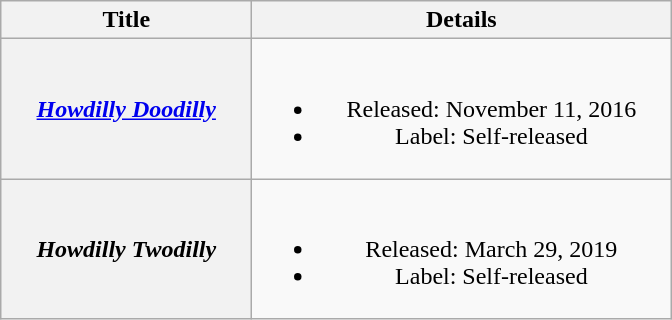<table class="wikitable plainrowheaders" style="text-align:center;">
<tr>
<th scope="col" style="width:10em;">Title</th>
<th scope="col" style="width:17em;">Details</th>
</tr>
<tr>
<th Scope="row"><em><a href='#'>Howdilly Doodilly</a></em></th>
<td><br><ul><li>Released: November 11, 2016</li><li>Label: Self-released</li></ul></td>
</tr>
<tr>
<th Scope="row"><em>Howdilly Twodilly</em></th>
<td><br><ul><li>Released: March 29, 2019</li><li>Label: Self-released</li></ul></td>
</tr>
</table>
